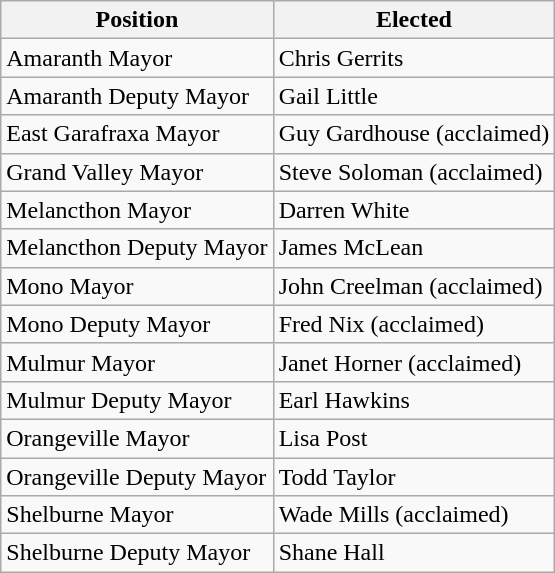<table class="wikitable">
<tr>
<th>Position</th>
<th>Elected</th>
</tr>
<tr>
<td>Amaranth Mayor</td>
<td>Chris Gerrits</td>
</tr>
<tr>
<td>Amaranth Deputy Mayor</td>
<td>Gail Little</td>
</tr>
<tr>
<td>East Garafraxa Mayor</td>
<td>Guy Gardhouse (acclaimed)</td>
</tr>
<tr>
<td>Grand Valley Mayor</td>
<td>Steve Soloman (acclaimed)</td>
</tr>
<tr>
<td>Melancthon Mayor</td>
<td>Darren White</td>
</tr>
<tr>
<td>Melancthon Deputy Mayor</td>
<td>James McLean</td>
</tr>
<tr>
<td>Mono Mayor</td>
<td>John Creelman (acclaimed)</td>
</tr>
<tr>
<td>Mono Deputy Mayor</td>
<td>Fred Nix (acclaimed)</td>
</tr>
<tr>
<td>Mulmur Mayor</td>
<td>Janet Horner (acclaimed)</td>
</tr>
<tr>
<td>Mulmur Deputy Mayor</td>
<td>Earl Hawkins</td>
</tr>
<tr>
<td>Orangeville Mayor</td>
<td>Lisa Post</td>
</tr>
<tr>
<td>Orangeville Deputy Mayor</td>
<td>Todd Taylor</td>
</tr>
<tr>
<td>Shelburne Mayor</td>
<td>Wade Mills (acclaimed)</td>
</tr>
<tr>
<td>Shelburne Deputy Mayor</td>
<td>Shane Hall</td>
</tr>
</table>
